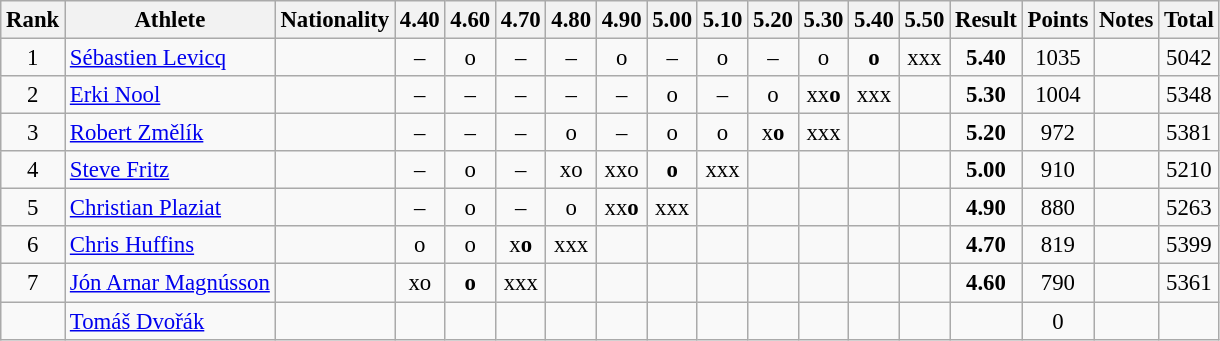<table class="wikitable sortable" style="text-align:center;font-size:95%">
<tr>
<th>Rank</th>
<th>Athlete</th>
<th>Nationality</th>
<th>4.40</th>
<th>4.60</th>
<th>4.70</th>
<th>4.80</th>
<th>4.90</th>
<th>5.00</th>
<th>5.10</th>
<th>5.20</th>
<th>5.30</th>
<th>5.40</th>
<th>5.50</th>
<th>Result</th>
<th>Points</th>
<th>Notes</th>
<th>Total</th>
</tr>
<tr>
<td>1</td>
<td align="left"><a href='#'>Sébastien Levicq</a></td>
<td align=left></td>
<td>–</td>
<td>o</td>
<td>–</td>
<td>–</td>
<td>o</td>
<td>–</td>
<td>o</td>
<td>–</td>
<td>o</td>
<td><strong>o</strong></td>
<td>xxx</td>
<td><strong>5.40</strong></td>
<td>1035</td>
<td></td>
<td>5042</td>
</tr>
<tr>
<td>2</td>
<td align="left"><a href='#'>Erki Nool</a></td>
<td align=left></td>
<td>–</td>
<td>–</td>
<td>–</td>
<td>–</td>
<td>–</td>
<td>o</td>
<td>–</td>
<td>o</td>
<td>xx<strong>o</strong></td>
<td>xxx</td>
<td></td>
<td><strong>5.30</strong></td>
<td>1004</td>
<td></td>
<td>5348</td>
</tr>
<tr>
<td>3</td>
<td align="left"><a href='#'>Robert Změlík</a></td>
<td align=left></td>
<td>–</td>
<td>–</td>
<td>–</td>
<td>o</td>
<td>–</td>
<td>o</td>
<td>o</td>
<td>x<strong>o</strong></td>
<td>xxx</td>
<td></td>
<td></td>
<td><strong>5.20</strong></td>
<td>972</td>
<td></td>
<td>5381</td>
</tr>
<tr>
<td>4</td>
<td align="left"><a href='#'>Steve Fritz</a></td>
<td align=left></td>
<td>–</td>
<td>o</td>
<td>–</td>
<td>xo</td>
<td>xxo</td>
<td><strong>o</strong></td>
<td>xxx</td>
<td></td>
<td></td>
<td></td>
<td></td>
<td><strong>5.00</strong></td>
<td>910</td>
<td></td>
<td>5210</td>
</tr>
<tr>
<td>5</td>
<td align="left"><a href='#'>Christian Plaziat</a></td>
<td align=left></td>
<td>–</td>
<td>o</td>
<td>–</td>
<td>o</td>
<td>xx<strong>o</strong></td>
<td>xxx</td>
<td></td>
<td></td>
<td></td>
<td></td>
<td></td>
<td><strong>4.90</strong></td>
<td>880</td>
<td></td>
<td>5263</td>
</tr>
<tr>
<td>6</td>
<td align="left"><a href='#'>Chris Huffins</a></td>
<td align=left></td>
<td>o</td>
<td>o</td>
<td>x<strong>o</strong></td>
<td>xxx</td>
<td></td>
<td></td>
<td></td>
<td></td>
<td></td>
<td></td>
<td></td>
<td><strong>4.70</strong></td>
<td>819</td>
<td></td>
<td>5399</td>
</tr>
<tr>
<td>7</td>
<td align="left"><a href='#'>Jón Arnar Magnússon</a></td>
<td align=left></td>
<td>xo</td>
<td><strong>o</strong></td>
<td>xxx</td>
<td></td>
<td></td>
<td></td>
<td></td>
<td></td>
<td></td>
<td></td>
<td></td>
<td><strong>4.60</strong></td>
<td>790</td>
<td></td>
<td>5361</td>
</tr>
<tr>
<td></td>
<td align="left"><a href='#'>Tomáš Dvořák</a></td>
<td align=left></td>
<td></td>
<td></td>
<td></td>
<td></td>
<td></td>
<td></td>
<td></td>
<td></td>
<td></td>
<td></td>
<td></td>
<td><strong></strong></td>
<td>0</td>
<td></td>
<td></td>
</tr>
</table>
